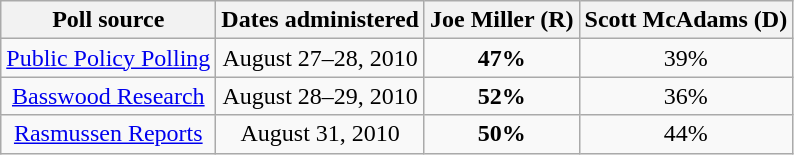<table class="wikitable" style="text-align:center">
<tr valign=bottom>
<th>Poll source</th>
<th>Dates administered</th>
<th>Joe Miller (R)</th>
<th>Scott McAdams (D)</th>
</tr>
<tr>
<td><a href='#'>Public Policy Polling</a></td>
<td>August 27–28, 2010</td>
<td><strong>47%</strong></td>
<td>39%</td>
</tr>
<tr>
<td><a href='#'>Basswood Research</a></td>
<td>August 28–29, 2010</td>
<td><strong>52%</strong></td>
<td>36%</td>
</tr>
<tr>
<td><a href='#'>Rasmussen Reports</a></td>
<td>August 31, 2010</td>
<td><strong>50%</strong></td>
<td>44%</td>
</tr>
</table>
